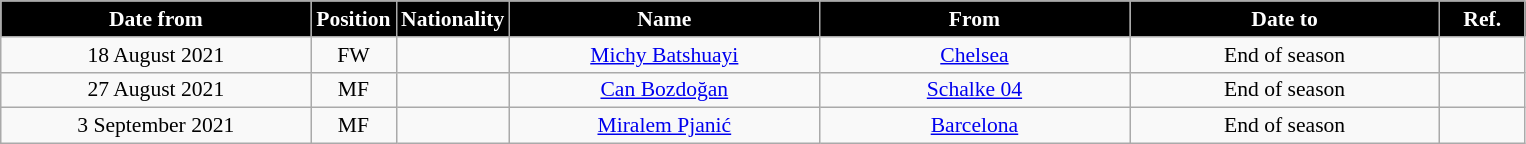<table class="wikitable" style="text-align:center; font-size:90%; ">
<tr>
<th style="background:#000000; color:white; width:200px;">Date from</th>
<th style="background:#000000; color:white; width:50px;">Position</th>
<th style="background:#000000; color:white; width:50px;">Nationality</th>
<th style="background:#000000; color:white; width:200px;">Name</th>
<th style="background:#000000; color:white; width:200px;">From</th>
<th style="background:#000000; color:white; width:200px;">Date to</th>
<th style="background:#000000; color:white; width:50px;">Ref.</th>
</tr>
<tr>
<td>18 August 2021</td>
<td>FW</td>
<td></td>
<td><a href='#'>Michy Batshuayi</a></td>
<td><a href='#'>Chelsea</a></td>
<td>End of season</td>
<td></td>
</tr>
<tr>
<td>27 August 2021</td>
<td>MF</td>
<td></td>
<td><a href='#'>Can Bozdoğan</a></td>
<td><a href='#'>Schalke 04</a></td>
<td>End of season</td>
<td></td>
</tr>
<tr>
<td>3 September 2021</td>
<td>MF</td>
<td></td>
<td><a href='#'>Miralem Pjanić</a></td>
<td><a href='#'>Barcelona</a></td>
<td>End of season</td>
<td></td>
</tr>
</table>
